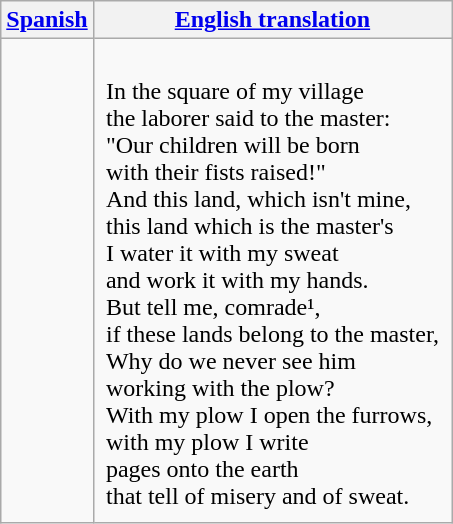<table class="wikitable">
<tr>
<th><a href='#'>Spanish</a></th>
<th><a href='#'>English translation</a></th>
</tr>
<tr style="vertical-align:top; white-space:nowrap;">
<td style="padding:0.5em"><br></td>
<td style="padding:0.5em"><br>In the square of my village<br>
the laborer said to the master:<br>
"Our children will be born<br>
with their fists raised!"<br>And this land, which isn't mine,<br>
this land which is the master's<br>
I water it with my sweat<br>
and work it with my hands.<br>But tell me, comrade¹,<br>
if these lands belong to the master,<br>
Why do we never see him<br>
working with the plow?<br>With my plow I open the furrows,<br>
with my plow I write<br>
pages onto the earth<br>
that tell of misery and of sweat.</td>
</tr>
</table>
